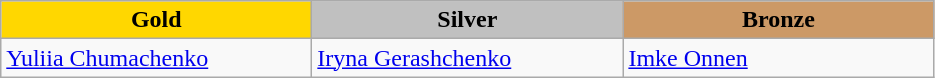<table class="wikitable" style="text-align:left">
<tr align="center">
<td width=200 bgcolor=gold><strong>Gold</strong></td>
<td width=200 bgcolor=silver><strong>Silver</strong></td>
<td width=200 bgcolor=CC9966><strong>Bronze</strong></td>
</tr>
<tr>
<td><a href='#'>Yuliia Chumachenko</a><br></td>
<td><a href='#'>Iryna Gerashchenko</a><br></td>
<td><a href='#'>Imke Onnen</a><br></td>
</tr>
</table>
